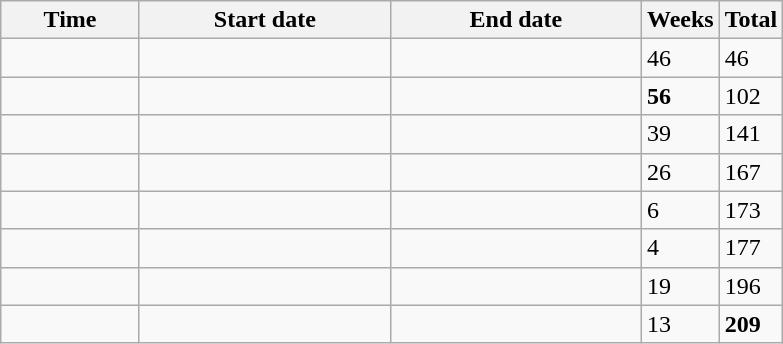<table class="sortable wikitable">
<tr>
<th width=85>Time</th>
<th width=160>Start date</th>
<th width=160>End date</th>
<th>Weeks</th>
<th>Total</th>
</tr>
<tr>
<td></td>
<td></td>
<td></td>
<td>46</td>
<td>46</td>
</tr>
<tr>
<td></td>
<td></td>
<td></td>
<td><strong>56</strong></td>
<td>102</td>
</tr>
<tr>
<td></td>
<td></td>
<td></td>
<td>39</td>
<td>141</td>
</tr>
<tr>
<td></td>
<td></td>
<td></td>
<td>26</td>
<td>167</td>
</tr>
<tr>
<td></td>
<td></td>
<td></td>
<td>6</td>
<td>173</td>
</tr>
<tr>
<td></td>
<td></td>
<td></td>
<td>4</td>
<td>177</td>
</tr>
<tr>
<td></td>
<td></td>
<td></td>
<td>19</td>
<td>196</td>
</tr>
<tr>
<td></td>
<td></td>
<td></td>
<td>13</td>
<td><strong>209</strong></td>
</tr>
</table>
